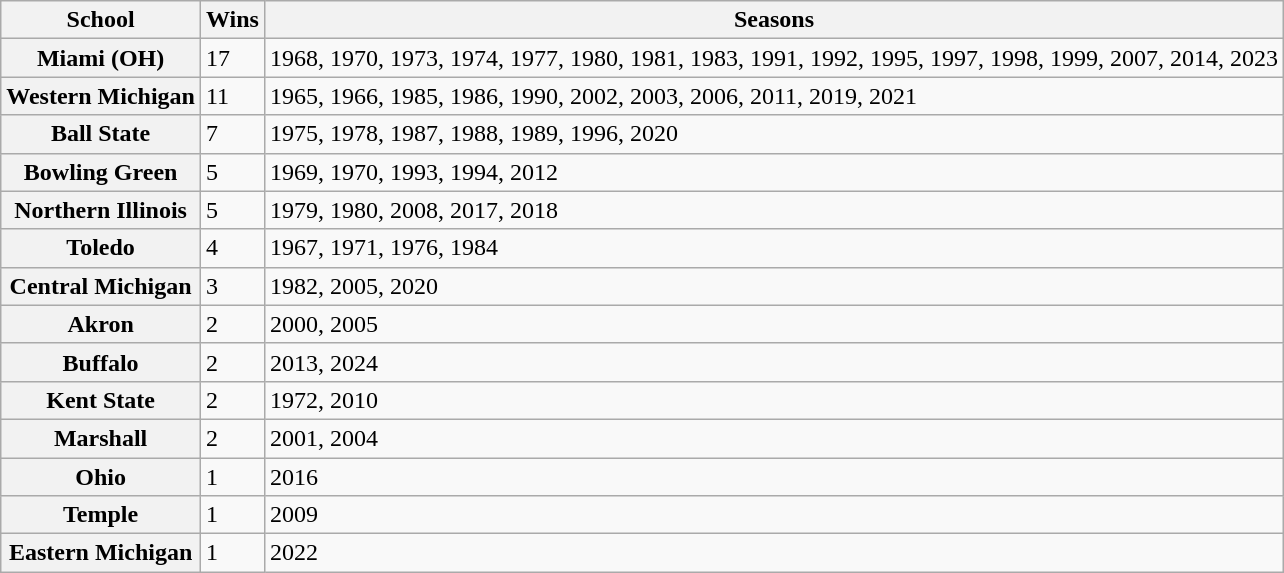<table class="wikitable">
<tr>
<th>School</th>
<th>Wins</th>
<th>Seasons</th>
</tr>
<tr>
<th Style = >Miami (OH)</th>
<td>17</td>
<td>1968, 1970, 1973, 1974, 1977, 1980, 1981, 1983, 1991, 1992, 1995, 1997, 1998, 1999, 2007, 2014, 2023</td>
</tr>
<tr>
<th Style = >Western Michigan</th>
<td>11</td>
<td>1965, 1966, 1985, 1986, 1990, 2002, 2003, 2006, 2011, 2019, 2021</td>
</tr>
<tr>
<th Style = >Ball State</th>
<td>7</td>
<td>1975, 1978, 1987, 1988, 1989, 1996, 2020</td>
</tr>
<tr>
<th Style = >Bowling Green</th>
<td>5</td>
<td>1969, 1970, 1993, 1994, 2012</td>
</tr>
<tr>
<th Style = >Northern Illinois</th>
<td>5</td>
<td>1979, 1980, 2008, 2017, 2018</td>
</tr>
<tr>
<th Style = >Toledo</th>
<td>4</td>
<td>1967, 1971, 1976, 1984</td>
</tr>
<tr>
<th Style = >Central Michigan</th>
<td>3</td>
<td>1982, 2005, 2020</td>
</tr>
<tr>
<th Style = >Akron</th>
<td>2</td>
<td>2000, 2005</td>
</tr>
<tr>
<th Style = >Buffalo</th>
<td>2</td>
<td>2013, 2024</td>
</tr>
<tr>
<th Style = >Kent State</th>
<td>2</td>
<td>1972, 2010</td>
</tr>
<tr>
<th Style = >Marshall</th>
<td>2</td>
<td>2001, 2004</td>
</tr>
<tr>
<th Style = >Ohio</th>
<td>1</td>
<td>2016</td>
</tr>
<tr>
<th Style = >Temple</th>
<td>1</td>
<td>2009</td>
</tr>
<tr>
<th Style = >Eastern Michigan</th>
<td>1</td>
<td>2022</td>
</tr>
</table>
